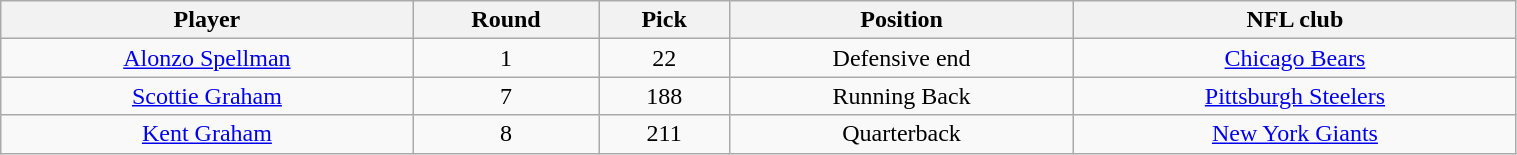<table class="wikitable" width="80%">
<tr>
<th>Player</th>
<th>Round</th>
<th>Pick</th>
<th>Position</th>
<th>NFL club</th>
</tr>
<tr align="center" bgcolor="">
<td><a href='#'>Alonzo Spellman</a></td>
<td>1</td>
<td>22</td>
<td>Defensive end</td>
<td><a href='#'>Chicago Bears</a></td>
</tr>
<tr align="center" bgcolor="">
<td><a href='#'>Scottie Graham</a></td>
<td>7</td>
<td>188</td>
<td>Running Back</td>
<td><a href='#'>Pittsburgh Steelers</a></td>
</tr>
<tr align="center" bgcolor="">
<td><a href='#'>Kent Graham</a></td>
<td>8</td>
<td>211</td>
<td>Quarterback</td>
<td><a href='#'>New York Giants</a></td>
</tr>
</table>
